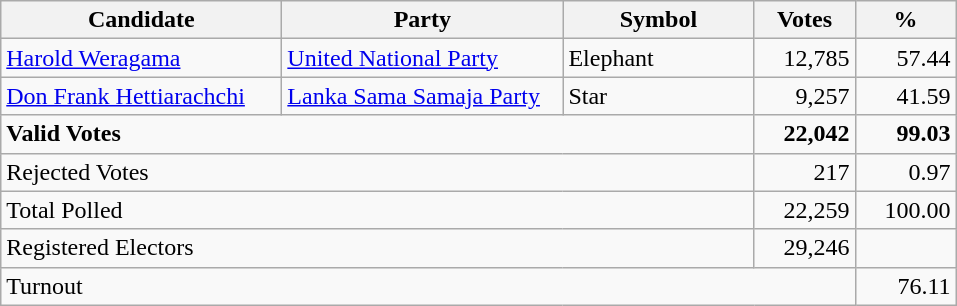<table class="wikitable" border="1" style="text-align:right;">
<tr>
<th align=left width="180">Candidate</th>
<th align=left width="180">Party</th>
<th align=left width="120">Symbol</th>
<th align=left width="60">Votes</th>
<th align=left width="60">%</th>
</tr>
<tr>
<td align=left><a href='#'>Harold Weragama</a></td>
<td align=left><a href='#'>United National Party</a></td>
<td align=left>Elephant</td>
<td>12,785</td>
<td>57.44</td>
</tr>
<tr>
<td align=left><a href='#'>Don Frank Hettiarachchi</a></td>
<td align=left><a href='#'>Lanka Sama Samaja Party</a></td>
<td align=left>Star</td>
<td>9,257</td>
<td>41.59</td>
</tr>
<tr>
<td align=left colspan=3><strong>Valid Votes</strong></td>
<td><strong>22,042</strong></td>
<td><strong>99.03</strong></td>
</tr>
<tr>
<td align=left colspan=3>Rejected Votes</td>
<td>217</td>
<td>0.97</td>
</tr>
<tr>
<td align=left colspan=3>Total Polled</td>
<td>22,259</td>
<td>100.00</td>
</tr>
<tr>
<td align=left colspan=3>Registered Electors</td>
<td>29,246</td>
<td></td>
</tr>
<tr>
<td align=left colspan=4>Turnout</td>
<td>76.11</td>
</tr>
</table>
